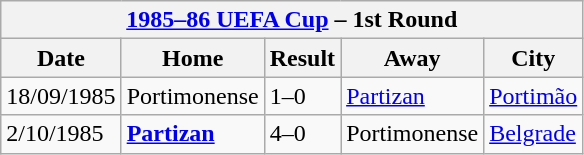<table class="wikitable">
<tr>
<th colspan=5><a href='#'>1985–86 UEFA Cup</a> – 1st Round</th>
</tr>
<tr>
<th>Date</th>
<th>Home</th>
<th>Result</th>
<th>Away</th>
<th>City</th>
</tr>
<tr>
<td>18/09/1985</td>
<td> Portimonense</td>
<td>1–0</td>
<td> <a href='#'>Partizan</a></td>
<td><a href='#'>Portimão</a></td>
</tr>
<tr>
<td>2/10/1985</td>
<td> <strong><a href='#'>Partizan</a></strong></td>
<td>4–0</td>
<td> Portimonense</td>
<td><a href='#'>Belgrade</a></td>
</tr>
</table>
